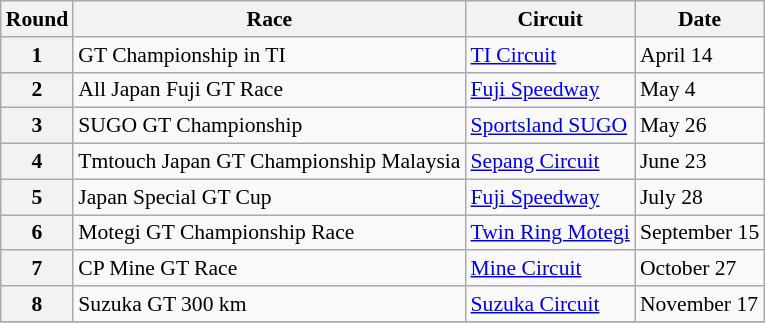<table class="wikitable" style="font-size: 90%;">
<tr>
<th>Round</th>
<th>Race</th>
<th>Circuit</th>
<th>Date</th>
</tr>
<tr>
<th>1</th>
<td>GT Championship in TI</td>
<td> <a href='#'>TI Circuit</a></td>
<td>April 14</td>
</tr>
<tr>
<th>2</th>
<td>All Japan Fuji GT Race</td>
<td> <a href='#'>Fuji Speedway</a></td>
<td>May 4</td>
</tr>
<tr>
<th>3</th>
<td>SUGO GT Championship</td>
<td> <a href='#'>Sportsland SUGO</a></td>
<td>May 26</td>
</tr>
<tr>
<th>4</th>
<td>Tmtouch Japan GT Championship Malaysia</td>
<td> <a href='#'>Sepang Circuit</a></td>
<td>June 23</td>
</tr>
<tr>
<th>5</th>
<td>Japan Special GT Cup</td>
<td> <a href='#'>Fuji Speedway</a></td>
<td>July 28</td>
</tr>
<tr>
<th>6</th>
<td>Motegi GT Championship Race</td>
<td> <a href='#'>Twin Ring Motegi</a></td>
<td>September 15</td>
</tr>
<tr>
<th>7</th>
<td>CP Mine GT Race</td>
<td> <a href='#'>Mine Circuit</a></td>
<td>October 27</td>
</tr>
<tr>
<th>8</th>
<td>Suzuka GT 300 km</td>
<td> <a href='#'>Suzuka Circuit</a></td>
<td>November 17</td>
</tr>
<tr>
</tr>
</table>
